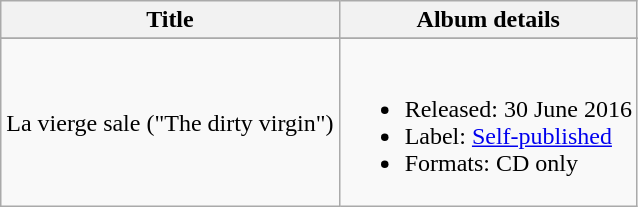<table class="wikitable plainrowheaders">
<tr>
<th scope="col">Title</th>
<th scope="col">Album details</th>
</tr>
<tr>
</tr>
<tr>
<td>La vierge sale ("The dirty virgin")</td>
<td><br><ul><li>Released: 30 June 2016</li><li>Label: <a href='#'>Self-published</a></li><li>Formats: CD only</li></ul></td>
</tr>
</table>
